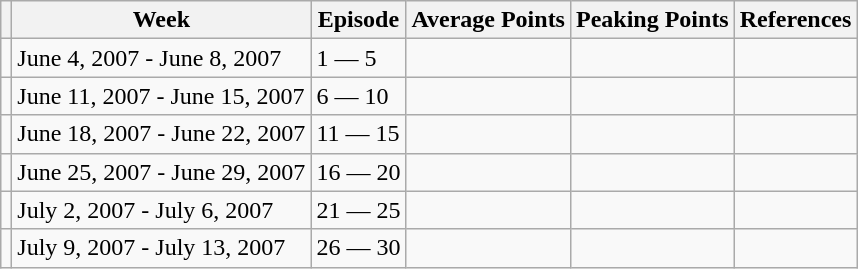<table class="wikitable">
<tr>
<th></th>
<th>Week</th>
<th>Episode</th>
<th>Average Points</th>
<th>Peaking Points</th>
<th>References</th>
</tr>
<tr>
<td></td>
<td>June 4, 2007 - June 8, 2007</td>
<td>1 — 5</td>
<td></td>
<td></td>
<td></td>
</tr>
<tr>
<td></td>
<td>June 11, 2007 - June 15, 2007</td>
<td>6 — 10</td>
<td></td>
<td></td>
<td></td>
</tr>
<tr>
<td></td>
<td>June 18, 2007 - June 22, 2007</td>
<td>11 — 15</td>
<td></td>
<td></td>
<td></td>
</tr>
<tr>
<td></td>
<td>June 25, 2007 - June 29, 2007</td>
<td>16 — 20</td>
<td></td>
<td></td>
<td></td>
</tr>
<tr>
<td></td>
<td>July 2, 2007 - July 6, 2007</td>
<td>21 — 25</td>
<td></td>
<td></td>
<td></td>
</tr>
<tr>
<td></td>
<td>July 9, 2007 - July 13, 2007</td>
<td>26 — 30</td>
<td></td>
<td></td>
<td></td>
</tr>
</table>
